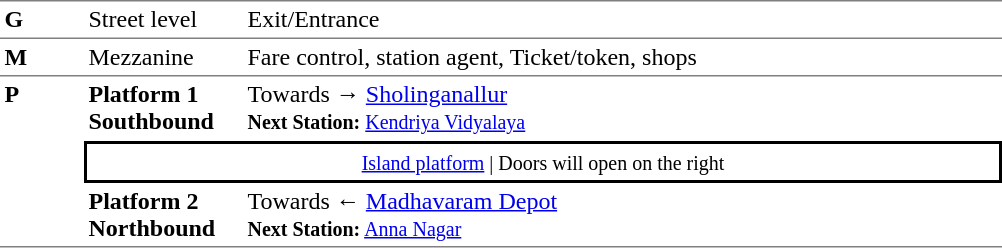<table table border=0 cellspacing=0 cellpadding=3>
<tr>
<td style="border-top:solid 1px gray;border-bottom:solid 1px gray;" width=50 valign=top><strong>G</strong></td>
<td style="border-top:solid 1px gray;border-bottom:solid 1px gray;" width=100 valign=top>Street level</td>
<td style="border-top:solid 1px gray;border-bottom:solid 1px gray;" width=390 valign=top>Exit/Entrance</td>
</tr>
<tr>
<td style="border-bottom:solid 1px gray;"><strong>M</strong></td>
<td style="border-bottom:solid 1px gray;">Mezzanine</td>
<td style="border-bottom:solid 1px gray;">Fare control, station agent, Ticket/token, shops</td>
</tr>
<tr>
<td style="border-bottom:solid 1px gray;" width=50 rowspan=3 valign=top><strong>P</strong></td>
<td style="border-bottom:solid 1px white;" width=100><span><strong>Platform 1</strong><br><strong>Southbound</strong></span></td>
<td style="border-bottom:solid 1px white;" width=500>Towards → <a href='#'>Sholinganallur</a><br><small><strong>Next Station:</strong> <a href='#'>Kendriya Vidyalaya</a></small></td>
</tr>
<tr>
<td style="border-top:solid 2px black;border-right:solid 2px black;border-left:solid 2px black;border-bottom:solid 2px black;text-align:center;" colspan=2><small><a href='#'>Island platform</a> | Doors will open on the right </small></td>
</tr>
<tr>
<td style="border-bottom:solid 1px gray;" width=100><span><strong>Platform 2</strong><br><strong>Northbound</strong></span></td>
<td style="border-bottom:solid 1px gray;" width="500">Towards ← <a href='#'>Madhavaram Depot</a><br><small><strong>Next Station:</strong> <a href='#'>Anna Nagar</a></small></td>
</tr>
</table>
